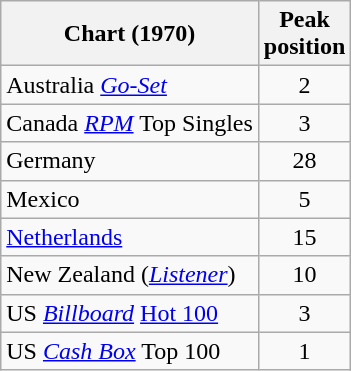<table class="wikitable sortable">
<tr>
<th>Chart (1970)</th>
<th>Peak<br>position</th>
</tr>
<tr>
<td>Australia <em><a href='#'>Go-Set</a></em></td>
<td style="text-align:center;">2</td>
</tr>
<tr>
<td>Canada <em><a href='#'>RPM</a></em> Top Singles</td>
<td style="text-align:center;">3</td>
</tr>
<tr>
<td>Germany</td>
<td style="text-align:center;">28</td>
</tr>
<tr>
<td>Mexico</td>
<td style="text-align:center;">5</td>
</tr>
<tr>
<td><a href='#'>Netherlands</a></td>
<td style="text-align:center;">15</td>
</tr>
<tr>
<td>New Zealand (<em><a href='#'>Listener</a></em>)</td>
<td style="text-align:center;">10</td>
</tr>
<tr>
<td>US <em><a href='#'>Billboard</a></em> <a href='#'>Hot 100</a></td>
<td style="text-align:center;">3</td>
</tr>
<tr>
<td>US <a href='#'><em>Cash Box</em></a> Top 100</td>
<td align="center">1</td>
</tr>
</table>
